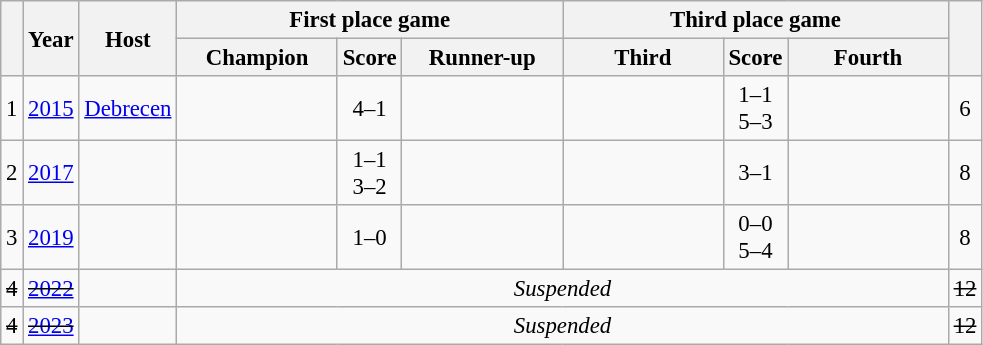<table class="wikitable sortable" style="font-size:95%; text-align:center; width:;">
<tr>
<th rowspan=2 style= "width:;"></th>
<th rowspan=2 style= "width:;">Year</th>
<th rowspan=2 style= "width: px;">Host</th>
<th colspan=3>First place game</th>
<th colspan=3>Third place game</th>
<th rowspan=2 style= "width:;"></th>
</tr>
<tr>
<th width= 100px> Champion</th>
<th width=>Score</th>
<th width= 100px> Runner-up</th>
<th width= 100px> Third</th>
<th width=>Score</th>
<th width= 100px>Fourth</th>
</tr>
<tr>
<td>1</td>
<td><a href='#'>2015</a></td>
<td align=left> <a href='#'>Debrecen</a></td>
<td><strong></strong></td>
<td>4–1</td>
<td></td>
<td></td>
<td>1–1<br>5–3 </td>
<td></td>
<td>6</td>
</tr>
<tr>
<td>2</td>
<td><a href='#'>2017</a></td>
<td align=left></td>
<td><strong></strong></td>
<td>1–1<br>3–2 </td>
<td></td>
<td></td>
<td>3–1</td>
<td></td>
<td>8</td>
</tr>
<tr>
<td>3</td>
<td><a href='#'>2019</a></td>
<td align=left></td>
<td><strong></strong></td>
<td>1–0</td>
<td></td>
<td></td>
<td>0–0<br>5–4 </td>
<td></td>
<td>8</td>
</tr>
<tr>
<td><s>4</s></td>
<td><s><a href='#'>2022</a></s></td>
<td align=left><s></s></td>
<td colspan=6><em>Suspended</em></td>
<td><s>12</s></td>
</tr>
<tr>
<td><s>4</s></td>
<td><s><a href='#'>2023</a></s></td>
<td align=left><s></s></td>
<td colspan=6><em>Suspended</em></td>
<td><s>12</s></td>
</tr>
</table>
